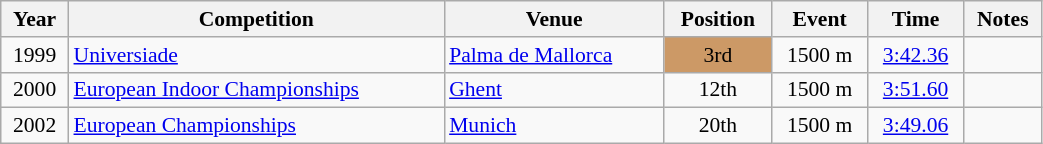<table class="wikitable" width=55% style="font-size:90%; text-align:center;">
<tr>
<th>Year</th>
<th>Competition</th>
<th>Venue</th>
<th>Position</th>
<th>Event</th>
<th>Time</th>
<th>Notes</th>
</tr>
<tr>
<td>1999</td>
<td align=left><a href='#'>Universiade</a></td>
<td align=left> <a href='#'>Palma de Mallorca</a></td>
<td bgcolor=cc9966>3rd</td>
<td>1500 m</td>
<td><a href='#'>3:42.36</a></td>
<td></td>
</tr>
<tr>
<td>2000</td>
<td align=left><a href='#'>European Indoor Championships</a></td>
<td align=left> <a href='#'>Ghent</a></td>
<td>12th</td>
<td>1500 m</td>
<td><a href='#'>3:51.60</a></td>
<td></td>
</tr>
<tr>
<td>2002</td>
<td align=left><a href='#'>European Championships</a></td>
<td align=left> <a href='#'>Munich</a></td>
<td>20th</td>
<td>1500 m</td>
<td><a href='#'>3:49.06</a></td>
<td></td>
</tr>
</table>
